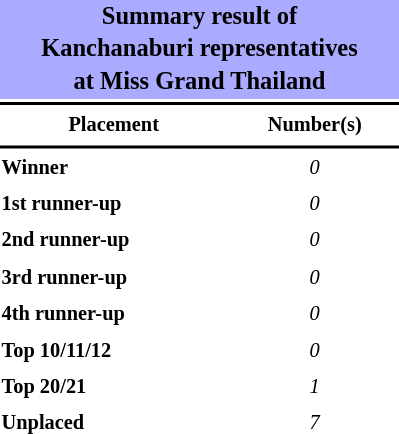<table style="width: 270px; font-size:85%; line-height:1.5em;">
<tr>
<th colspan="2" align="center" style="background:#AAF;"><big>Summary result of<br>Kanchanaburi representatives<br>at Miss Grand Thailand</big></th>
</tr>
<tr>
<td colspan="2" style="background:black"></td>
</tr>
<tr>
<th scope="col">Placement</th>
<th scope="col">Number(s)</th>
</tr>
<tr>
<td colspan="2" style="background:black"></td>
</tr>
<tr>
<td align="left"><strong>Winner</strong></td>
<td align="center"><em>0</em></td>
</tr>
<tr>
<td align="left"><strong>1st runner-up</strong></td>
<td align="center"><em>0</em></td>
</tr>
<tr>
<td align="left"><strong>2nd runner-up</strong></td>
<td align="center"><em>0</em></td>
</tr>
<tr>
<td align="left"><strong>3rd runner-up</strong></td>
<td align="center"><em>0</em></td>
</tr>
<tr>
<td align="left"><strong>4th runner-up</strong></td>
<td align="center"><em>0</em></td>
</tr>
<tr>
<td align="left"><strong>Top 10/11/12</strong></td>
<td align="center"><em>0</em></td>
</tr>
<tr>
<td align="left"><strong>Top 20/21</strong></td>
<td align="center"><em>1</em></td>
</tr>
<tr>
<td align="left"><strong>Unplaced</strong></td>
<td align="center"><em>7</em></td>
</tr>
</table>
